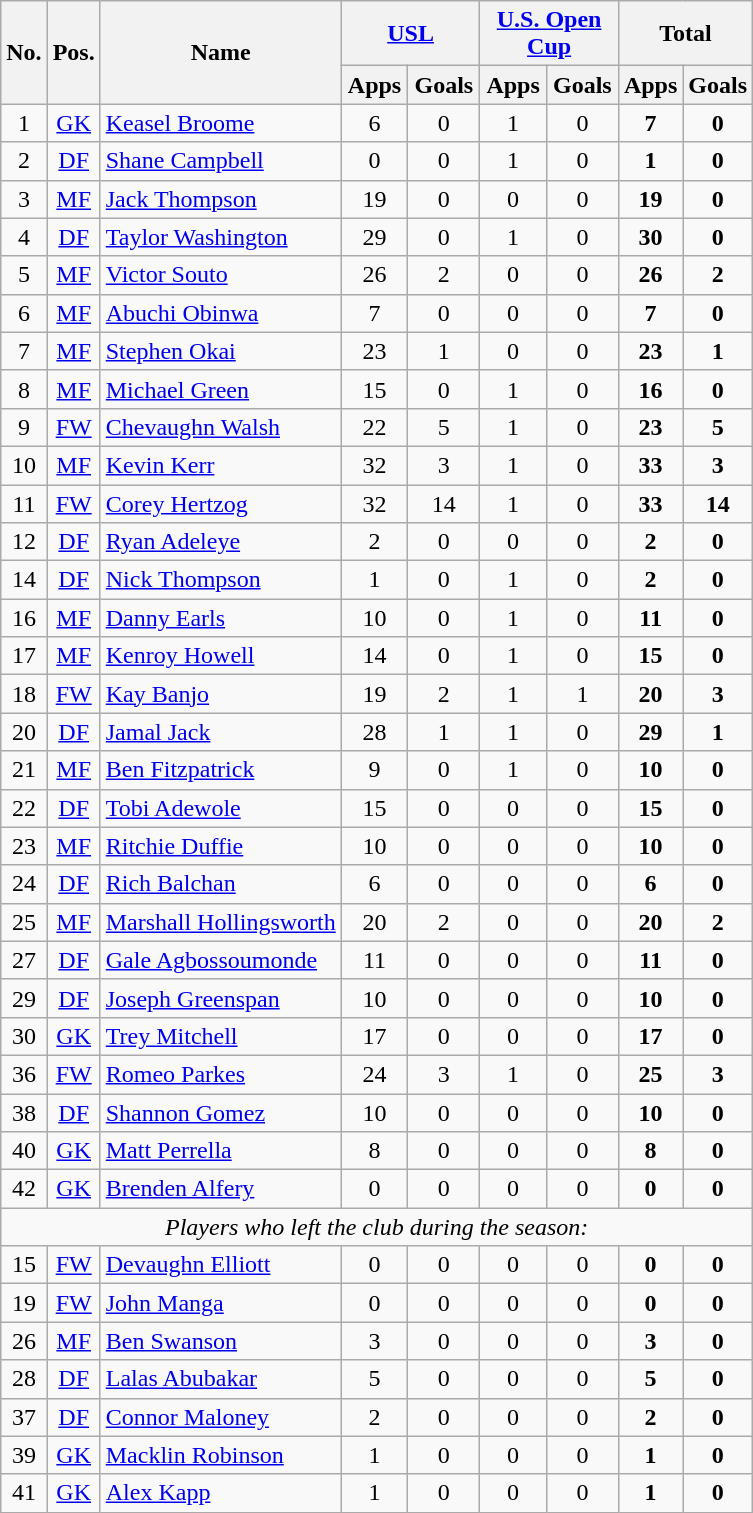<table class="wikitable sortable" style="text-align: center;">
<tr>
<th rowspan=2>No.</th>
<th rowspan=2>Pos.</th>
<th rowspan=2>Name</th>
<th colspan=2 style="width:85px;"><a href='#'>USL</a></th>
<th colspan=2 style="width:85px;"><a href='#'>U.S. Open Cup</a></th>
<th colspan=2><strong>Total</strong></th>
</tr>
<tr>
<th>Apps</th>
<th>Goals</th>
<th>Apps</th>
<th>Goals</th>
<th>Apps</th>
<th>Goals</th>
</tr>
<tr>
<td>1</td>
<td><a href='#'>GK</a></td>
<td align=left> <a href='#'>Keasel Broome</a></td>
<td>6</td>
<td>0</td>
<td>1</td>
<td>0</td>
<td><strong>7</strong></td>
<td><strong>0</strong></td>
</tr>
<tr>
<td>2</td>
<td><a href='#'>DF</a></td>
<td align=left> <a href='#'>Shane Campbell</a></td>
<td>0</td>
<td>0</td>
<td>1</td>
<td>0</td>
<td><strong>1</strong></td>
<td><strong>0</strong></td>
</tr>
<tr>
<td>3</td>
<td><a href='#'>MF</a></td>
<td align=left> <a href='#'>Jack Thompson</a></td>
<td>19</td>
<td>0</td>
<td>0</td>
<td>0</td>
<td><strong>19</strong></td>
<td><strong>0</strong></td>
</tr>
<tr>
<td>4</td>
<td><a href='#'>DF</a></td>
<td align=left> <a href='#'>Taylor Washington</a></td>
<td>29</td>
<td>0</td>
<td>1</td>
<td>0</td>
<td><strong>30</strong></td>
<td><strong>0</strong></td>
</tr>
<tr>
<td>5</td>
<td><a href='#'>MF</a></td>
<td align=left> <a href='#'>Victor Souto</a></td>
<td>26</td>
<td>2</td>
<td>0</td>
<td>0</td>
<td><strong>26</strong></td>
<td><strong>2</strong></td>
</tr>
<tr>
<td>6</td>
<td><a href='#'>MF</a></td>
<td align=left> <a href='#'>Abuchi Obinwa</a></td>
<td>7</td>
<td>0</td>
<td>0</td>
<td>0</td>
<td><strong>7</strong></td>
<td><strong>0</strong></td>
</tr>
<tr>
<td>7</td>
<td><a href='#'>MF</a></td>
<td align=left> <a href='#'>Stephen Okai</a></td>
<td>23</td>
<td>1</td>
<td>0</td>
<td>0</td>
<td><strong>23</strong></td>
<td><strong>1</strong></td>
</tr>
<tr>
<td>8</td>
<td><a href='#'>MF</a></td>
<td align=left> <a href='#'>Michael Green</a></td>
<td>15</td>
<td>0</td>
<td>1</td>
<td>0</td>
<td><strong>16</strong></td>
<td><strong>0</strong></td>
</tr>
<tr>
<td>9</td>
<td><a href='#'>FW</a></td>
<td align=left> <a href='#'>Chevaughn Walsh</a></td>
<td>22</td>
<td>5</td>
<td>1</td>
<td>0</td>
<td><strong>23</strong></td>
<td><strong>5</strong></td>
</tr>
<tr>
<td>10</td>
<td><a href='#'>MF</a></td>
<td align=left> <a href='#'>Kevin Kerr</a></td>
<td>32</td>
<td>3</td>
<td>1</td>
<td>0</td>
<td><strong>33</strong></td>
<td><strong>3</strong></td>
</tr>
<tr>
<td>11</td>
<td><a href='#'>FW</a></td>
<td align=left> <a href='#'>Corey Hertzog</a></td>
<td>32</td>
<td>14</td>
<td>1</td>
<td>0</td>
<td><strong>33</strong></td>
<td><strong>14</strong></td>
</tr>
<tr>
<td>12</td>
<td><a href='#'>DF</a></td>
<td align=left> <a href='#'>Ryan Adeleye</a></td>
<td>2</td>
<td>0</td>
<td>0</td>
<td>0</td>
<td><strong>2</strong></td>
<td><strong>0</strong></td>
</tr>
<tr>
<td>14</td>
<td><a href='#'>DF</a></td>
<td align=left> <a href='#'>Nick Thompson</a></td>
<td>1</td>
<td>0</td>
<td>1</td>
<td>0</td>
<td><strong>2</strong></td>
<td><strong>0</strong></td>
</tr>
<tr>
<td>16</td>
<td><a href='#'>MF</a></td>
<td align=left> <a href='#'>Danny Earls</a></td>
<td>10</td>
<td>0</td>
<td>1</td>
<td>0</td>
<td><strong>11</strong></td>
<td><strong>0</strong></td>
</tr>
<tr>
<td>17</td>
<td><a href='#'>MF</a></td>
<td align=left> <a href='#'>Kenroy Howell</a></td>
<td>14</td>
<td>0</td>
<td>1</td>
<td>0</td>
<td><strong>15</strong></td>
<td><strong>0</strong></td>
</tr>
<tr>
<td>18</td>
<td><a href='#'>FW</a></td>
<td align=left> <a href='#'>Kay Banjo</a></td>
<td>19</td>
<td>2</td>
<td>1</td>
<td>1</td>
<td><strong>20</strong></td>
<td><strong>3</strong></td>
</tr>
<tr>
<td>20</td>
<td><a href='#'>DF</a></td>
<td align=left> <a href='#'>Jamal Jack</a></td>
<td>28</td>
<td>1</td>
<td>1</td>
<td>0</td>
<td><strong>29</strong></td>
<td><strong>1</strong></td>
</tr>
<tr>
<td>21</td>
<td><a href='#'>MF</a></td>
<td align=left> <a href='#'>Ben Fitzpatrick</a></td>
<td>9</td>
<td>0</td>
<td>1</td>
<td>0</td>
<td><strong>10</strong></td>
<td><strong>0</strong></td>
</tr>
<tr>
<td>22</td>
<td><a href='#'>DF</a></td>
<td align=left> <a href='#'>Tobi Adewole</a></td>
<td>15</td>
<td>0</td>
<td>0</td>
<td>0</td>
<td><strong>15</strong></td>
<td><strong>0</strong></td>
</tr>
<tr>
<td>23</td>
<td><a href='#'>MF</a></td>
<td align=left> <a href='#'>Ritchie Duffie</a></td>
<td>10</td>
<td>0</td>
<td>0</td>
<td>0</td>
<td><strong>10</strong></td>
<td><strong>0</strong></td>
</tr>
<tr>
<td>24</td>
<td><a href='#'>DF</a></td>
<td align=left> <a href='#'>Rich Balchan</a></td>
<td>6</td>
<td>0</td>
<td>0</td>
<td>0</td>
<td><strong>6</strong></td>
<td><strong>0</strong></td>
</tr>
<tr>
<td>25</td>
<td><a href='#'>MF</a></td>
<td align=left> <a href='#'>Marshall Hollingsworth</a></td>
<td>20</td>
<td>2</td>
<td>0</td>
<td>0</td>
<td><strong>20</strong></td>
<td><strong>2</strong></td>
</tr>
<tr>
<td>27</td>
<td><a href='#'>DF</a></td>
<td align=left> <a href='#'>Gale Agbossoumonde</a></td>
<td>11</td>
<td>0</td>
<td>0</td>
<td>0</td>
<td><strong>11</strong></td>
<td><strong>0</strong></td>
</tr>
<tr>
<td>29</td>
<td><a href='#'>DF</a></td>
<td align=left> <a href='#'>Joseph Greenspan</a></td>
<td>10</td>
<td>0</td>
<td>0</td>
<td>0</td>
<td><strong>10</strong></td>
<td><strong>0</strong></td>
</tr>
<tr>
<td>30</td>
<td><a href='#'>GK</a></td>
<td align=left> <a href='#'>Trey Mitchell</a></td>
<td>17</td>
<td>0</td>
<td>0</td>
<td>0</td>
<td><strong>17</strong></td>
<td><strong>0</strong></td>
</tr>
<tr>
<td>36</td>
<td><a href='#'>FW</a></td>
<td align=left> <a href='#'>Romeo Parkes</a></td>
<td>24</td>
<td>3</td>
<td>1</td>
<td>0</td>
<td><strong>25</strong></td>
<td><strong>3</strong></td>
</tr>
<tr>
<td>38</td>
<td><a href='#'>DF</a></td>
<td align=left> <a href='#'>Shannon Gomez</a></td>
<td>10</td>
<td>0</td>
<td>0</td>
<td>0</td>
<td><strong>10</strong></td>
<td><strong>0</strong></td>
</tr>
<tr>
<td>40</td>
<td><a href='#'>GK</a></td>
<td align=left> <a href='#'>Matt Perrella</a></td>
<td>8</td>
<td>0</td>
<td>0</td>
<td>0</td>
<td><strong>8</strong></td>
<td><strong>0</strong></td>
</tr>
<tr>
<td>42</td>
<td><a href='#'>GK</a></td>
<td align=left> <a href='#'>Brenden Alfery</a></td>
<td>0</td>
<td>0</td>
<td>0</td>
<td>0</td>
<td><strong>0</strong></td>
<td><strong>0</strong></td>
</tr>
<tr>
<td colspan=9><em>Players who left the club during the season:</em></td>
</tr>
<tr>
<td>15</td>
<td><a href='#'>FW</a></td>
<td align=left> <a href='#'>Devaughn Elliott</a></td>
<td>0</td>
<td>0</td>
<td>0</td>
<td>0</td>
<td><strong>0</strong></td>
<td><strong>0</strong></td>
</tr>
<tr>
<td>19</td>
<td><a href='#'>FW</a></td>
<td align=left> <a href='#'>John Manga</a></td>
<td>0</td>
<td>0</td>
<td>0</td>
<td>0</td>
<td><strong>0</strong></td>
<td><strong>0</strong></td>
</tr>
<tr>
<td>26</td>
<td><a href='#'>MF</a></td>
<td align=left> <a href='#'>Ben Swanson</a></td>
<td>3</td>
<td>0</td>
<td>0</td>
<td>0</td>
<td><strong>3</strong></td>
<td><strong>0</strong></td>
</tr>
<tr>
<td>28</td>
<td><a href='#'>DF</a></td>
<td align=left> <a href='#'>Lalas Abubakar</a></td>
<td>5</td>
<td>0</td>
<td>0</td>
<td>0</td>
<td><strong>5</strong></td>
<td><strong>0</strong></td>
</tr>
<tr>
<td>37</td>
<td><a href='#'>DF</a></td>
<td align=left> <a href='#'>Connor Maloney</a></td>
<td>2</td>
<td>0</td>
<td>0</td>
<td>0</td>
<td><strong>2</strong></td>
<td><strong>0</strong></td>
</tr>
<tr>
<td>39</td>
<td><a href='#'>GK</a></td>
<td align=left> <a href='#'>Macklin Robinson</a></td>
<td>1</td>
<td>0</td>
<td>0</td>
<td>0</td>
<td><strong>1</strong></td>
<td><strong>0</strong></td>
</tr>
<tr>
<td>41</td>
<td><a href='#'>GK</a></td>
<td align=left> <a href='#'>Alex Kapp</a></td>
<td>1</td>
<td>0</td>
<td>0</td>
<td>0</td>
<td><strong>1</strong></td>
<td><strong>0</strong></td>
</tr>
</table>
